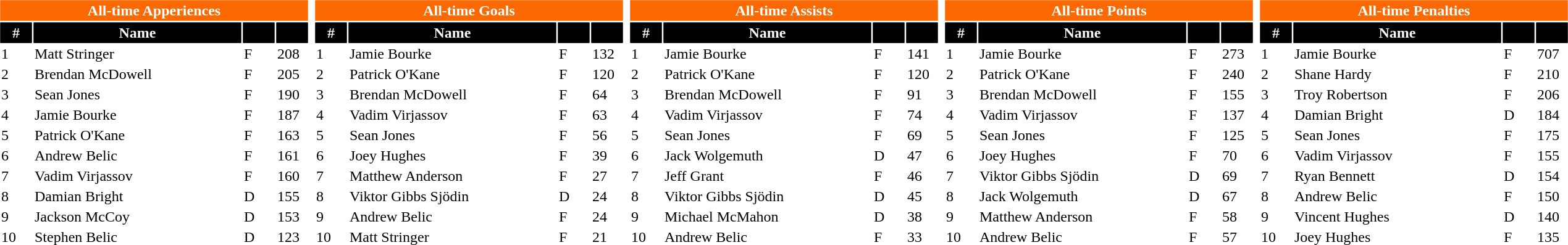<table>
<tr valign=top>
<td><br><table class="toccolours" style="width:21em">
<tr>
<th colspan="4" style="background:#fc6902;color:white;border:#fc6902 1px solid">All-time Apperiences</th>
</tr>
<tr>
<th style="background:#000000;color:white;border:#000000 1px solid; width: 30px">#</th>
<th style="background:#000000;color:white;border:#000000 1px solid">Name</th>
<th style="background:#000000;color:white;border:#000000 1px solid; width: 30px"></th>
<th style="background:#000000;color:white;border:#000000 1px solid; width: 30px"></th>
</tr>
<tr>
<td>1</td>
<td> Matt Stringer</td>
<td>F</td>
<td>208</td>
</tr>
<tr>
<td>2</td>
<td> Brendan McDowell</td>
<td>F</td>
<td>205</td>
</tr>
<tr>
<td>3</td>
<td> Sean Jones</td>
<td>F</td>
<td>190</td>
</tr>
<tr>
<td>4</td>
<td> Jamie Bourke</td>
<td>F</td>
<td>187</td>
</tr>
<tr>
<td>5</td>
<td> Patrick O'Kane</td>
<td>F</td>
<td>163</td>
</tr>
<tr>
<td>6</td>
<td> Andrew Belic</td>
<td>F</td>
<td>161</td>
</tr>
<tr>
<td>7</td>
<td> Vadim Virjassov</td>
<td>F</td>
<td>160</td>
</tr>
<tr>
<td>8</td>
<td> Damian Bright</td>
<td>D</td>
<td>155</td>
</tr>
<tr>
<td>9</td>
<td> Jackson McCoy</td>
<td>D</td>
<td>153</td>
</tr>
<tr>
<td>10</td>
<td> Stephen Belic</td>
<td>D</td>
<td>123</td>
</tr>
<tr>
</tr>
</table>
</td>
<td><br><table class="toccolours" style="width:21em">
<tr>
<th colspan="4" style="background:#fc6902;color:white;border:#fc6902 1px solid">All-time Goals</th>
</tr>
<tr>
<th style="background:#000000;color:white;border:#000000 1px solid; width: 30px">#</th>
<th style="background:#000000;color:white;border:#000000 1px solid">Name</th>
<th style="background:#000000;color:white;border:#000000 1px solid; width: 30px"></th>
<th style="background:#000000;color:white;border:#000000 1px solid; width: 30px"></th>
</tr>
<tr>
<td>1</td>
<td> Jamie Bourke</td>
<td>F</td>
<td>132</td>
</tr>
<tr>
<td>2</td>
<td> Patrick O'Kane</td>
<td>F</td>
<td>120</td>
</tr>
<tr>
<td>3</td>
<td> Brendan McDowell</td>
<td>F</td>
<td>64</td>
</tr>
<tr>
<td>4</td>
<td> Vadim Virjassov</td>
<td>F</td>
<td>63</td>
</tr>
<tr>
<td>5</td>
<td> Sean Jones</td>
<td>F</td>
<td>56</td>
</tr>
<tr>
<td>6</td>
<td> Joey Hughes</td>
<td>F</td>
<td>39</td>
</tr>
<tr>
<td>7</td>
<td> Matthew Anderson</td>
<td>F</td>
<td>27</td>
</tr>
<tr>
<td>8</td>
<td> Viktor Gibbs Sjödin</td>
<td>D</td>
<td>24</td>
</tr>
<tr>
<td>9</td>
<td> Andrew Belic</td>
<td>F</td>
<td>24</td>
</tr>
<tr>
<td>10</td>
<td> Matt Stringer</td>
<td>F</td>
<td>21</td>
</tr>
<tr>
</tr>
</table>
</td>
<td><br><table class="toccolours" style="width:21em">
<tr>
<th colspan="4" style="background:#fc6902;color:white;border:#fc6902 1px solid">All-time Assists</th>
</tr>
<tr>
<th style="background:#000000;color:white;border:#000000 1px solid; width: 30px">#</th>
<th style="background:#000000;color:white;border:#000000 1px solid">Name</th>
<th style="background:#000000;color:white;border:#000000 1px solid; width: 30px"></th>
<th style="background:#000000;color:white;border:#000000 1px solid; width: 30px"></th>
</tr>
<tr>
<td>1</td>
<td> Jamie Bourke</td>
<td>F</td>
<td>141</td>
</tr>
<tr>
<td>2</td>
<td> Patrick O'Kane</td>
<td>F</td>
<td>120</td>
</tr>
<tr>
<td>3</td>
<td> Brendan McDowell</td>
<td>F</td>
<td>91</td>
</tr>
<tr>
<td>4</td>
<td> Vadim Virjassov</td>
<td>F</td>
<td>74</td>
</tr>
<tr>
<td>5</td>
<td> Sean Jones</td>
<td>F</td>
<td>69</td>
</tr>
<tr>
<td>6</td>
<td> Jack Wolgemuth</td>
<td>D</td>
<td>47</td>
</tr>
<tr>
<td>7</td>
<td> Jeff Grant</td>
<td>F</td>
<td>46</td>
</tr>
<tr>
<td>8</td>
<td> Viktor Gibbs Sjödin</td>
<td>D</td>
<td>45</td>
</tr>
<tr>
<td>9</td>
<td> Michael McMahon</td>
<td>D</td>
<td>38</td>
</tr>
<tr>
<td>10</td>
<td> Andrew Belic</td>
<td>F</td>
<td>33</td>
</tr>
<tr>
</tr>
</table>
</td>
<td><br><table class="toccolours" style="width:21em">
<tr>
<th colspan="4" style="background:#fc6902;color:white;border:#fc6902 1px solid">All-time Points</th>
</tr>
<tr>
<th style="background:#000000;color:white;border:#000000 1px solid; width: 30px">#</th>
<th style="background:#000000;color:white;border:#000000 1px solid">Name</th>
<th style="background:#000000;color:white;border:#000000 1px solid; width: 30px"></th>
<th style="background:#000000;color:white;border:#000000 1px solid; width: 30px"></th>
</tr>
<tr>
<td>1</td>
<td> Jamie Bourke</td>
<td>F</td>
<td>273</td>
</tr>
<tr>
<td>2</td>
<td> Patrick O'Kane</td>
<td>F</td>
<td>240</td>
</tr>
<tr>
<td>3</td>
<td> Brendan McDowell</td>
<td>F</td>
<td>155</td>
</tr>
<tr>
<td>4</td>
<td> Vadim Virjassov</td>
<td>F</td>
<td>137</td>
</tr>
<tr>
<td>5</td>
<td> Sean Jones</td>
<td>F</td>
<td>125</td>
</tr>
<tr>
<td>6</td>
<td> Joey Hughes</td>
<td>F</td>
<td>70</td>
</tr>
<tr>
<td>7</td>
<td> Viktor Gibbs Sjödin</td>
<td>D</td>
<td>69</td>
</tr>
<tr>
<td>8</td>
<td> Jack Wolgemuth</td>
<td>D</td>
<td>67</td>
</tr>
<tr>
<td>9</td>
<td> Matthew Anderson</td>
<td>F</td>
<td>58</td>
</tr>
<tr>
<td>10</td>
<td> Andrew Belic</td>
<td>F</td>
<td>57</td>
</tr>
<tr>
</tr>
</table>
</td>
<td><br><table class="toccolours" style="width:21em">
<tr>
<th colspan="4" style="background:#fc6902;color:white;border:#fc6902 1px solid">All-time Penalties</th>
</tr>
<tr>
<th style="background:#000000;color:white;border:#000000 1px solid; width: 30px">#</th>
<th style="background:#000000;color:white;border:#000000 1px solid">Name</th>
<th style="background:#000000;color:white;border:#000000 1px solid; width: 30px"></th>
<th style="background:#000000;color:white;border:#000000 1px solid; width: 30px"></th>
</tr>
<tr>
<td>1</td>
<td> Jamie Bourke</td>
<td>F</td>
<td>707</td>
</tr>
<tr>
<td>2</td>
<td> Shane Hardy</td>
<td>F</td>
<td>210</td>
</tr>
<tr>
<td>3</td>
<td> Troy Robertson</td>
<td>F</td>
<td>206</td>
</tr>
<tr>
<td>4</td>
<td> Damian Bright</td>
<td>D</td>
<td>184</td>
</tr>
<tr>
<td>5</td>
<td> Sean Jones</td>
<td>F</td>
<td>175</td>
</tr>
<tr>
<td>6</td>
<td> Vadim Virjassov</td>
<td>F</td>
<td>155</td>
</tr>
<tr>
<td>7</td>
<td> Ryan Bennett</td>
<td>D</td>
<td>154</td>
</tr>
<tr>
<td>8</td>
<td> Andrew Belic</td>
<td>F</td>
<td>150</td>
</tr>
<tr>
<td>9</td>
<td> Vincent Hughes</td>
<td>D</td>
<td>140</td>
</tr>
<tr>
<td>10</td>
<td> Joey Hughes</td>
<td>F</td>
<td>135</td>
</tr>
</table>
</td>
</tr>
</table>
